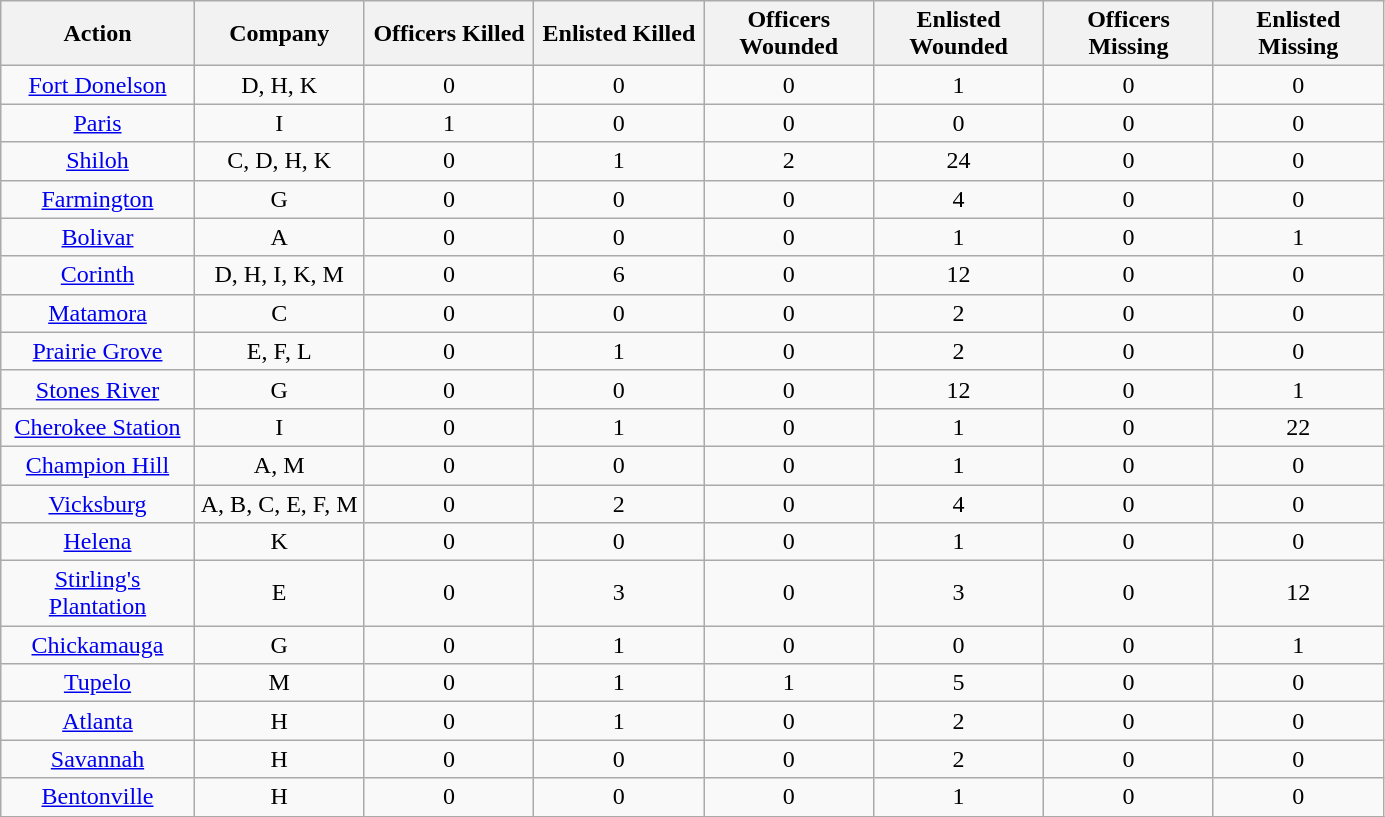<table class="wikitable" style="text-align:center; width:73%;">
<tr>
<th width=10%>Action</th>
<th width=9%>Company</th>
<th width=9%>Officers Killed</th>
<th width=9%>Enlisted Killed</th>
<th width=9%>Officers Wounded</th>
<th width=9%>Enlisted Wounded</th>
<th width=9%>Officers Missing</th>
<th width=9%>Enlisted Missing</th>
</tr>
<tr>
<td rowspan=1><a href='#'>Fort Donelson</a></td>
<td>D, H, K</td>
<td>0</td>
<td>0</td>
<td>0</td>
<td>1</td>
<td>0</td>
<td>0</td>
</tr>
<tr>
<td rowspan=1><a href='#'>Paris</a></td>
<td>I</td>
<td>1</td>
<td>0</td>
<td>0</td>
<td>0</td>
<td>0</td>
<td>0</td>
</tr>
<tr>
<td rowspan=1><a href='#'>Shiloh</a></td>
<td>C, D, H, K</td>
<td>0</td>
<td>1</td>
<td>2</td>
<td>24</td>
<td>0</td>
<td>0</td>
</tr>
<tr>
<td rowspan=1><a href='#'>Farmington</a></td>
<td>G</td>
<td>0</td>
<td>0</td>
<td>0</td>
<td>4</td>
<td>0</td>
<td>0</td>
</tr>
<tr>
<td rowspan=1><a href='#'>Bolivar</a></td>
<td>A</td>
<td>0</td>
<td>0</td>
<td>0</td>
<td>1</td>
<td>0</td>
<td>1</td>
</tr>
<tr>
<td rowspan=1><a href='#'>Corinth</a></td>
<td>D, H, I, K, M</td>
<td>0</td>
<td>6</td>
<td>0</td>
<td>12</td>
<td>0</td>
<td>0</td>
</tr>
<tr>
<td rowspan=1><a href='#'>Matamora</a></td>
<td>C</td>
<td>0</td>
<td>0</td>
<td>0</td>
<td>2</td>
<td>0</td>
<td>0</td>
</tr>
<tr>
<td rowspan=1><a href='#'>Prairie Grove</a></td>
<td>E, F, L</td>
<td>0</td>
<td>1</td>
<td>0</td>
<td>2</td>
<td>0</td>
<td>0</td>
</tr>
<tr>
<td rowspan=1><a href='#'>Stones River</a></td>
<td>G</td>
<td>0</td>
<td>0</td>
<td>0</td>
<td>12</td>
<td>0</td>
<td>1</td>
</tr>
<tr>
<td rowspan=1><a href='#'>Cherokee Station</a></td>
<td>I</td>
<td>0</td>
<td>1</td>
<td>0</td>
<td>1</td>
<td>0</td>
<td>22</td>
</tr>
<tr>
<td rowspan=1><a href='#'>Champion Hill</a></td>
<td>A, M</td>
<td>0</td>
<td>0</td>
<td>0</td>
<td>1</td>
<td>0</td>
<td>0</td>
</tr>
<tr>
<td rowspan=1><a href='#'>Vicksburg</a></td>
<td>A, B, C, E, F, M</td>
<td>0</td>
<td>2</td>
<td>0</td>
<td>4</td>
<td>0</td>
<td>0</td>
</tr>
<tr>
<td rowspan=1><a href='#'>Helena</a></td>
<td>K</td>
<td>0</td>
<td>0</td>
<td>0</td>
<td>1</td>
<td>0</td>
<td>0</td>
</tr>
<tr>
<td rowspan=1><a href='#'>Stirling's Plantation</a></td>
<td>E</td>
<td>0</td>
<td>3</td>
<td>0</td>
<td>3</td>
<td>0</td>
<td>12</td>
</tr>
<tr>
<td rowspan=1><a href='#'>Chickamauga</a></td>
<td>G</td>
<td>0</td>
<td>1</td>
<td>0</td>
<td>0</td>
<td>0</td>
<td>1</td>
</tr>
<tr>
<td rowspan=1><a href='#'>Tupelo</a></td>
<td>M</td>
<td>0</td>
<td>1</td>
<td>1</td>
<td>5</td>
<td>0</td>
<td>0</td>
</tr>
<tr>
<td rowspan=1><a href='#'>Atlanta</a></td>
<td>H</td>
<td>0</td>
<td>1</td>
<td>0</td>
<td>2</td>
<td>0</td>
<td>0</td>
</tr>
<tr>
<td rowspan=1><a href='#'>Savannah</a></td>
<td>H</td>
<td>0</td>
<td>0</td>
<td>0</td>
<td>2</td>
<td>0</td>
<td>0</td>
</tr>
<tr>
<td rowspan=1><a href='#'>Bentonville</a></td>
<td>H</td>
<td>0</td>
<td>0</td>
<td>0</td>
<td>1</td>
<td>0</td>
<td>0</td>
</tr>
<tr>
</tr>
</table>
